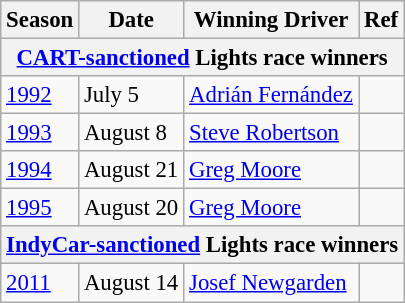<table class="wikitable" style="font-size: 95%;">
<tr>
<th>Season</th>
<th>Date</th>
<th>Winning Driver</th>
<th>Ref</th>
</tr>
<tr>
<th colspan=4><a href='#'>CART-sanctioned</a> Lights race winners</th>
</tr>
<tr>
<td><a href='#'>1992</a></td>
<td>July 5</td>
<td> <a href='#'>Adrián Fernández</a></td>
<td align=center></td>
</tr>
<tr>
<td><a href='#'>1993</a></td>
<td>August 8</td>
<td> <a href='#'>Steve Robertson</a></td>
<td align=center></td>
</tr>
<tr>
<td><a href='#'>1994</a></td>
<td>August 21</td>
<td> <a href='#'>Greg Moore</a></td>
<td align=center></td>
</tr>
<tr>
<td><a href='#'>1995</a></td>
<td>August 20</td>
<td> <a href='#'>Greg Moore</a></td>
<td align=center></td>
</tr>
<tr>
<th colspan=4><a href='#'>IndyCar-sanctioned</a> Lights race winners</th>
</tr>
<tr>
<td><a href='#'>2011</a></td>
<td>August 14</td>
<td> <a href='#'>Josef Newgarden</a></td>
<td align=center></td>
</tr>
</table>
